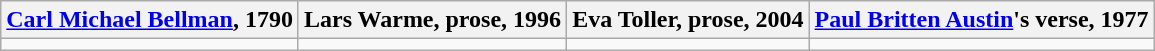<table class="wikitable">
<tr>
<th><a href='#'>Carl Michael Bellman</a>, 1790</th>
<th>Lars Warme, prose, 1996</th>
<th>Eva Toller, prose, 2004</th>
<th><a href='#'>Paul Britten Austin</a>'s verse, 1977</th>
</tr>
<tr>
<td></td>
<td></td>
<td></td>
<td></td>
</tr>
</table>
